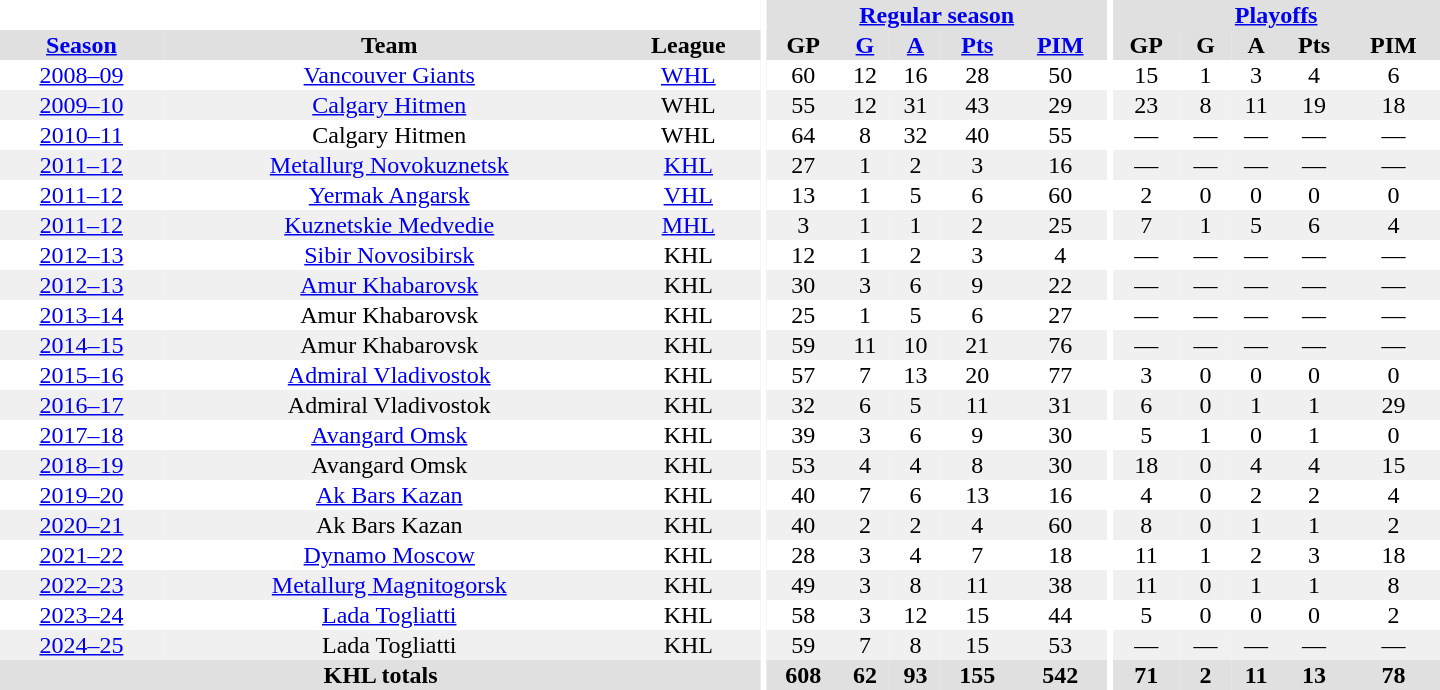<table border="0" cellpadding="1" cellspacing="0" style="text-align:center; width:60em">
<tr bgcolor="#e0e0e0">
<th colspan="3" bgcolor="#ffffff"></th>
<th rowspan="99" bgcolor="#ffffff"></th>
<th colspan="5"><a href='#'>Regular season</a></th>
<th rowspan="99" bgcolor="#ffffff"></th>
<th colspan="5"><a href='#'>Playoffs</a></th>
</tr>
<tr bgcolor="#e0e0e0">
<th><a href='#'>Season</a></th>
<th>Team</th>
<th>League</th>
<th>GP</th>
<th><a href='#'>G</a></th>
<th><a href='#'>A</a></th>
<th><a href='#'>Pts</a></th>
<th><a href='#'>PIM</a></th>
<th>GP</th>
<th>G</th>
<th>A</th>
<th>Pts</th>
<th>PIM</th>
</tr>
<tr>
<td><a href='#'>2008–09</a></td>
<td><a href='#'>Vancouver Giants</a></td>
<td><a href='#'>WHL</a></td>
<td>60</td>
<td>12</td>
<td>16</td>
<td>28</td>
<td>50</td>
<td>15</td>
<td>1</td>
<td>3</td>
<td>4</td>
<td>6</td>
</tr>
<tr bgcolor="#f0f0f0">
<td><a href='#'>2009–10</a></td>
<td><a href='#'>Calgary Hitmen</a></td>
<td>WHL</td>
<td>55</td>
<td>12</td>
<td>31</td>
<td>43</td>
<td>29</td>
<td>23</td>
<td>8</td>
<td>11</td>
<td>19</td>
<td>18</td>
</tr>
<tr>
<td><a href='#'>2010–11</a></td>
<td>Calgary Hitmen</td>
<td>WHL</td>
<td>64</td>
<td>8</td>
<td>32</td>
<td>40</td>
<td>55</td>
<td>—</td>
<td>—</td>
<td>—</td>
<td>—</td>
<td>—</td>
</tr>
<tr bgcolor="#f0f0f0">
<td><a href='#'>2011–12</a></td>
<td><a href='#'>Metallurg Novokuznetsk</a></td>
<td><a href='#'>KHL</a></td>
<td>27</td>
<td>1</td>
<td>2</td>
<td>3</td>
<td>16</td>
<td>—</td>
<td>—</td>
<td>—</td>
<td>—</td>
<td>—</td>
</tr>
<tr>
<td><a href='#'>2011–12</a></td>
<td><a href='#'>Yermak Angarsk</a></td>
<td><a href='#'>VHL</a></td>
<td>13</td>
<td>1</td>
<td>5</td>
<td>6</td>
<td>60</td>
<td>2</td>
<td>0</td>
<td>0</td>
<td>0</td>
<td>0</td>
</tr>
<tr bgcolor="#f0f0f0">
<td><a href='#'>2011–12</a></td>
<td><a href='#'>Kuznetskie Medvedie</a></td>
<td><a href='#'>MHL</a></td>
<td>3</td>
<td>1</td>
<td>1</td>
<td>2</td>
<td>25</td>
<td>7</td>
<td>1</td>
<td>5</td>
<td>6</td>
<td>4</td>
</tr>
<tr>
<td><a href='#'>2012–13</a></td>
<td><a href='#'>Sibir Novosibirsk</a></td>
<td>KHL</td>
<td>12</td>
<td>1</td>
<td>2</td>
<td>3</td>
<td>4</td>
<td>—</td>
<td>—</td>
<td>—</td>
<td>—</td>
<td>—</td>
</tr>
<tr bgcolor="#f0f0f0">
<td><a href='#'>2012–13</a></td>
<td><a href='#'>Amur Khabarovsk</a></td>
<td>KHL</td>
<td>30</td>
<td>3</td>
<td>6</td>
<td>9</td>
<td>22</td>
<td>—</td>
<td>—</td>
<td>—</td>
<td>—</td>
<td>—</td>
</tr>
<tr>
<td><a href='#'>2013–14</a></td>
<td>Amur Khabarovsk</td>
<td>KHL</td>
<td>25</td>
<td>1</td>
<td>5</td>
<td>6</td>
<td>27</td>
<td>—</td>
<td>—</td>
<td>—</td>
<td>—</td>
<td>—</td>
</tr>
<tr bgcolor="#f0f0f0">
<td><a href='#'>2014–15</a></td>
<td>Amur Khabarovsk</td>
<td>KHL</td>
<td>59</td>
<td>11</td>
<td>10</td>
<td>21</td>
<td>76</td>
<td>—</td>
<td>—</td>
<td>—</td>
<td>—</td>
<td>—</td>
</tr>
<tr>
<td><a href='#'>2015–16</a></td>
<td><a href='#'>Admiral Vladivostok</a></td>
<td>KHL</td>
<td>57</td>
<td>7</td>
<td>13</td>
<td>20</td>
<td>77</td>
<td>3</td>
<td>0</td>
<td>0</td>
<td>0</td>
<td>0</td>
</tr>
<tr bgcolor="#f0f0f0">
<td><a href='#'>2016–17</a></td>
<td>Admiral Vladivostok</td>
<td>KHL</td>
<td>32</td>
<td>6</td>
<td>5</td>
<td>11</td>
<td>31</td>
<td>6</td>
<td>0</td>
<td>1</td>
<td>1</td>
<td>29</td>
</tr>
<tr>
<td><a href='#'>2017–18</a></td>
<td><a href='#'>Avangard Omsk</a></td>
<td>KHL</td>
<td>39</td>
<td>3</td>
<td>6</td>
<td>9</td>
<td>30</td>
<td>5</td>
<td>1</td>
<td>0</td>
<td>1</td>
<td>0</td>
</tr>
<tr bgcolor="#f0f0f0">
<td><a href='#'>2018–19</a></td>
<td>Avangard Omsk</td>
<td>KHL</td>
<td>53</td>
<td>4</td>
<td>4</td>
<td>8</td>
<td>30</td>
<td>18</td>
<td>0</td>
<td>4</td>
<td>4</td>
<td>15</td>
</tr>
<tr>
<td><a href='#'>2019–20</a></td>
<td><a href='#'>Ak Bars Kazan</a></td>
<td>KHL</td>
<td>40</td>
<td>7</td>
<td>6</td>
<td>13</td>
<td>16</td>
<td>4</td>
<td>0</td>
<td>2</td>
<td>2</td>
<td>4</td>
</tr>
<tr bgcolor="#f0f0f0">
<td><a href='#'>2020–21</a></td>
<td>Ak Bars Kazan</td>
<td>KHL</td>
<td>40</td>
<td>2</td>
<td>2</td>
<td>4</td>
<td>60</td>
<td>8</td>
<td>0</td>
<td>1</td>
<td>1</td>
<td>2</td>
</tr>
<tr>
<td><a href='#'>2021–22</a></td>
<td><a href='#'>Dynamo Moscow</a></td>
<td>KHL</td>
<td>28</td>
<td>3</td>
<td>4</td>
<td>7</td>
<td>18</td>
<td>11</td>
<td>1</td>
<td>2</td>
<td>3</td>
<td>18</td>
</tr>
<tr bgcolor="#f0f0f0">
<td><a href='#'>2022–23</a></td>
<td><a href='#'>Metallurg Magnitogorsk</a></td>
<td>KHL</td>
<td>49</td>
<td>3</td>
<td>8</td>
<td>11</td>
<td>38</td>
<td>11</td>
<td>0</td>
<td>1</td>
<td>1</td>
<td>8</td>
</tr>
<tr>
<td><a href='#'>2023–24</a></td>
<td><a href='#'>Lada Togliatti</a></td>
<td>KHL</td>
<td>58</td>
<td>3</td>
<td>12</td>
<td>15</td>
<td>44</td>
<td>5</td>
<td>0</td>
<td>0</td>
<td>0</td>
<td>2</td>
</tr>
<tr bgcolor="#f0f0f0">
<td><a href='#'>2024–25</a></td>
<td>Lada Togliatti</td>
<td>KHL</td>
<td>59</td>
<td>7</td>
<td>8</td>
<td>15</td>
<td>53</td>
<td>—</td>
<td>—</td>
<td>—</td>
<td>—</td>
<td>—</td>
</tr>
<tr ALIGN="center" bgcolor="#e0e0e0">
<th colspan="3">KHL totals</th>
<th ALIGN="center">608</th>
<th ALIGN="center">62</th>
<th ALIGN="center">93</th>
<th ALIGN="center">155</th>
<th ALIGN="center">542</th>
<th ALIGN="center">71</th>
<th ALIGN="center">2</th>
<th ALIGN="center">11</th>
<th ALIGN="center">13</th>
<th ALIGN="center">78</th>
</tr>
</table>
